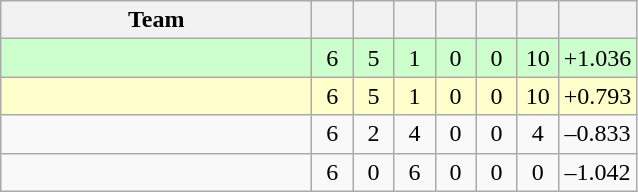<table class="wikitable" style="text-align:center">
<tr>
<th width=200>Team</th>
<th width=20></th>
<th width=20></th>
<th width=20></th>
<th width=20></th>
<th width=20></th>
<th width=20></th>
<th width=45></th>
</tr>
<tr style="background:#cfc;">
<td align="left"></td>
<td>6</td>
<td>5</td>
<td>1</td>
<td>0</td>
<td>0</td>
<td>10</td>
<td>+1.036</td>
</tr>
<tr style="background:#ffc;">
<td align="left"></td>
<td>6</td>
<td>5</td>
<td>1</td>
<td>0</td>
<td>0</td>
<td>10</td>
<td>+0.793</td>
</tr>
<tr>
<td align="left"></td>
<td>6</td>
<td>2</td>
<td>4</td>
<td>0</td>
<td>0</td>
<td>4</td>
<td>–0.833</td>
</tr>
<tr>
<td align="left"></td>
<td>6</td>
<td>0</td>
<td>6</td>
<td>0</td>
<td>0</td>
<td>0</td>
<td>–1.042</td>
</tr>
</table>
